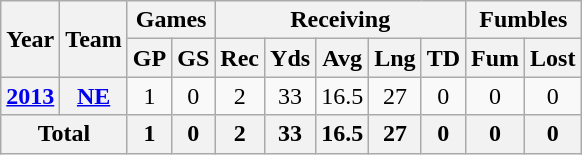<table class=wikitable style="text-align:center;">
<tr>
<th rowspan="2">Year</th>
<th rowspan="2">Team</th>
<th colspan="2">Games</th>
<th colspan="5">Receiving</th>
<th colspan="2">Fumbles</th>
</tr>
<tr>
<th>GP</th>
<th>GS</th>
<th>Rec</th>
<th>Yds</th>
<th>Avg</th>
<th>Lng</th>
<th>TD</th>
<th>Fum</th>
<th>Lost</th>
</tr>
<tr>
<th><a href='#'>2013</a></th>
<th><a href='#'>NE</a></th>
<td>1</td>
<td>0</td>
<td>2</td>
<td>33</td>
<td>16.5</td>
<td>27</td>
<td>0</td>
<td>0</td>
<td>0</td>
</tr>
<tr>
<th colspan="2">Total</th>
<th>1</th>
<th>0</th>
<th>2</th>
<th>33</th>
<th>16.5</th>
<th>27</th>
<th>0</th>
<th>0</th>
<th>0</th>
</tr>
</table>
